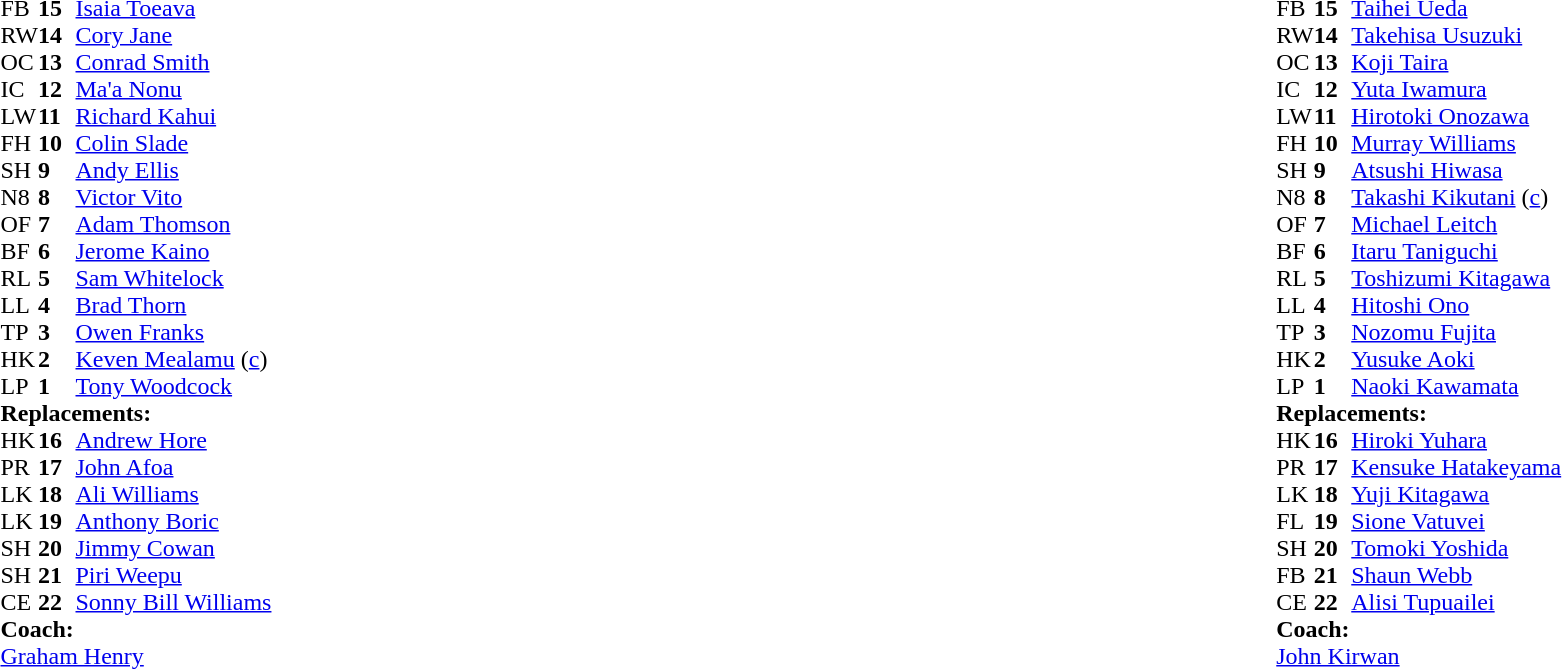<table width="100%">
<tr>
<td style="vertical-align:top" width="50%"><br><table cellspacing="0" cellpadding="0">
<tr>
<th width="25"></th>
<th width="25"></th>
</tr>
<tr>
<td>FB</td>
<td><strong>15</strong></td>
<td><a href='#'>Isaia Toeava</a></td>
<td></td>
<td></td>
</tr>
<tr>
<td>RW</td>
<td><strong>14</strong></td>
<td><a href='#'>Cory Jane</a></td>
<td></td>
<td></td>
</tr>
<tr>
<td>OC</td>
<td><strong>13</strong></td>
<td><a href='#'>Conrad Smith</a></td>
</tr>
<tr>
<td>IC</td>
<td><strong>12</strong></td>
<td><a href='#'>Ma'a Nonu</a></td>
</tr>
<tr>
<td>LW</td>
<td><strong>11</strong></td>
<td><a href='#'>Richard Kahui</a></td>
</tr>
<tr>
<td>FH</td>
<td><strong>10</strong></td>
<td><a href='#'>Colin Slade</a></td>
</tr>
<tr>
<td>SH</td>
<td><strong>9</strong></td>
<td><a href='#'>Andy Ellis</a></td>
<td></td>
<td></td>
</tr>
<tr>
<td>N8</td>
<td><strong>8</strong></td>
<td><a href='#'>Victor Vito</a></td>
<td></td>
<td></td>
</tr>
<tr>
<td>OF</td>
<td><strong>7</strong></td>
<td><a href='#'>Adam Thomson</a></td>
</tr>
<tr>
<td>BF</td>
<td><strong>6</strong></td>
<td><a href='#'>Jerome Kaino</a></td>
</tr>
<tr>
<td>RL</td>
<td><strong>5</strong></td>
<td><a href='#'>Sam Whitelock</a></td>
</tr>
<tr>
<td>LL</td>
<td><strong>4</strong></td>
<td><a href='#'>Brad Thorn</a></td>
<td></td>
<td></td>
</tr>
<tr>
<td>TP</td>
<td><strong>3</strong></td>
<td><a href='#'>Owen Franks</a></td>
<td></td>
<td></td>
</tr>
<tr>
<td>HK</td>
<td><strong>2</strong></td>
<td><a href='#'>Keven Mealamu</a> (<a href='#'>c</a>)</td>
<td></td>
<td></td>
</tr>
<tr>
<td>LP</td>
<td><strong>1</strong></td>
<td><a href='#'>Tony Woodcock</a></td>
</tr>
<tr>
<td colspan=3><strong>Replacements:</strong></td>
</tr>
<tr>
<td>HK</td>
<td><strong>16</strong></td>
<td><a href='#'>Andrew Hore</a></td>
<td></td>
<td></td>
</tr>
<tr>
<td>PR</td>
<td><strong>17</strong></td>
<td><a href='#'>John Afoa</a></td>
<td></td>
<td></td>
</tr>
<tr>
<td>LK</td>
<td><strong>18</strong></td>
<td><a href='#'>Ali Williams</a></td>
<td></td>
<td></td>
</tr>
<tr>
<td>LK</td>
<td><strong>19</strong></td>
<td><a href='#'>Anthony Boric</a></td>
<td></td>
<td></td>
</tr>
<tr>
<td>SH</td>
<td><strong>20</strong></td>
<td><a href='#'>Jimmy Cowan</a></td>
<td></td>
<td></td>
</tr>
<tr>
<td>SH</td>
<td><strong>21</strong></td>
<td><a href='#'>Piri Weepu</a></td>
<td></td>
<td></td>
</tr>
<tr>
<td>CE</td>
<td><strong>22</strong></td>
<td><a href='#'>Sonny Bill Williams</a></td>
<td></td>
<td></td>
</tr>
<tr>
<td colspan=3><strong>Coach:</strong></td>
</tr>
<tr>
<td colspan="4"><a href='#'>Graham Henry</a></td>
</tr>
</table>
</td>
<td style="vertical-align:top"></td>
<td style="vertical-align:top" width="50%"><br><table cellspacing="0" cellpadding="0" align="center">
<tr>
<th width="25"></th>
<th width="25"></th>
</tr>
<tr>
<td>FB</td>
<td><strong>15</strong></td>
<td><a href='#'>Taihei Ueda</a></td>
<td></td>
<td></td>
</tr>
<tr>
<td>RW</td>
<td><strong>14</strong></td>
<td><a href='#'>Takehisa Usuzuki</a></td>
</tr>
<tr>
<td>OC</td>
<td><strong>13</strong></td>
<td><a href='#'>Koji Taira</a></td>
<td></td>
<td></td>
</tr>
<tr>
<td>IC</td>
<td><strong>12</strong></td>
<td><a href='#'>Yuta Iwamura</a></td>
<td></td>
<td></td>
</tr>
<tr>
<td>LW</td>
<td><strong>11</strong></td>
<td><a href='#'>Hirotoki Onozawa</a></td>
</tr>
<tr>
<td>FH</td>
<td><strong>10</strong></td>
<td><a href='#'>Murray Williams</a></td>
</tr>
<tr>
<td>SH</td>
<td><strong>9</strong></td>
<td><a href='#'>Atsushi Hiwasa</a></td>
</tr>
<tr>
<td>N8</td>
<td><strong>8</strong></td>
<td><a href='#'>Takashi Kikutani</a> (<a href='#'>c</a>)</td>
</tr>
<tr>
<td>OF</td>
<td><strong>7</strong></td>
<td><a href='#'>Michael Leitch</a></td>
</tr>
<tr>
<td>BF</td>
<td><strong>6</strong></td>
<td><a href='#'>Itaru Taniguchi</a></td>
</tr>
<tr>
<td>RL</td>
<td><strong>5</strong></td>
<td><a href='#'>Toshizumi Kitagawa</a></td>
<td></td>
<td></td>
</tr>
<tr>
<td>LL</td>
<td><strong>4</strong></td>
<td><a href='#'>Hitoshi Ono</a></td>
</tr>
<tr>
<td>TP</td>
<td><strong>3</strong></td>
<td><a href='#'>Nozomu Fujita</a></td>
</tr>
<tr>
<td>HK</td>
<td><strong>2</strong></td>
<td><a href='#'>Yusuke Aoki</a></td>
<td></td>
<td></td>
</tr>
<tr>
<td>LP</td>
<td><strong>1</strong></td>
<td><a href='#'>Naoki Kawamata</a></td>
</tr>
<tr>
<td colspan=3><strong>Replacements:</strong></td>
</tr>
<tr>
<td>HK</td>
<td><strong>16</strong></td>
<td><a href='#'>Hiroki Yuhara</a></td>
<td></td>
<td></td>
</tr>
<tr>
<td>PR</td>
<td><strong>17</strong></td>
<td><a href='#'>Kensuke Hatakeyama</a></td>
</tr>
<tr>
<td>LK</td>
<td><strong>18</strong></td>
<td><a href='#'>Yuji Kitagawa</a></td>
<td></td>
<td></td>
</tr>
<tr>
<td>FL</td>
<td><strong>19</strong></td>
<td><a href='#'>Sione Vatuvei</a></td>
</tr>
<tr>
<td>SH</td>
<td><strong>20</strong></td>
<td><a href='#'>Tomoki Yoshida</a></td>
<td></td>
<td></td>
</tr>
<tr>
<td>FB</td>
<td><strong>21</strong></td>
<td><a href='#'>Shaun Webb</a></td>
<td></td>
<td></td>
</tr>
<tr>
<td>CE</td>
<td><strong>22</strong></td>
<td><a href='#'>Alisi Tupuailei</a></td>
<td></td>
<td></td>
</tr>
<tr>
<td colspan=3><strong>Coach:</strong></td>
</tr>
<tr>
<td colspan="4"> <a href='#'>John Kirwan</a></td>
</tr>
</table>
</td>
</tr>
</table>
